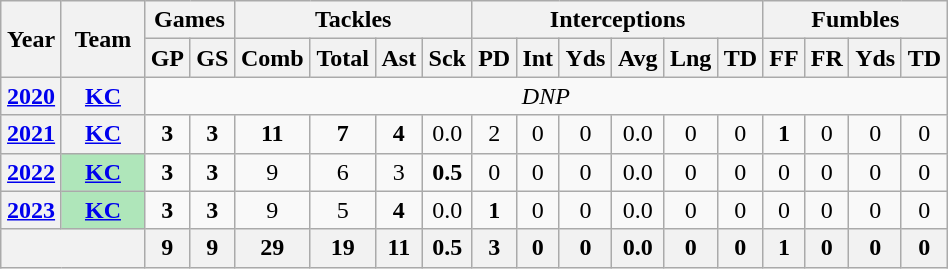<table class="wikitable" style="text-align:center; width:50%">
<tr>
<th rowspan="2">Year</th>
<th rowspan="2">Team</th>
<th colspan="2">Games</th>
<th colspan="4">Tackles</th>
<th colspan="6">Interceptions</th>
<th colspan="4">Fumbles</th>
</tr>
<tr>
<th>GP</th>
<th>GS</th>
<th>Comb</th>
<th>Total</th>
<th>Ast</th>
<th>Sck</th>
<th>PD</th>
<th>Int</th>
<th>Yds</th>
<th>Avg</th>
<th>Lng</th>
<th>TD</th>
<th>FF</th>
<th>FR</th>
<th>Yds</th>
<th>TD</th>
</tr>
<tr>
<th><a href='#'>2020</a></th>
<th><a href='#'>KC</a></th>
<td colspan="16"><em>DNP</em></td>
</tr>
<tr>
<th><a href='#'>2021</a></th>
<th><a href='#'>KC</a></th>
<td><strong>3</strong></td>
<td><strong>3</strong></td>
<td><strong>11</strong></td>
<td><strong>7</strong></td>
<td><strong>4</strong></td>
<td>0.0</td>
<td>2</td>
<td>0</td>
<td>0</td>
<td>0.0</td>
<td>0</td>
<td>0</td>
<td><strong>1</strong></td>
<td>0</td>
<td>0</td>
<td>0</td>
</tr>
<tr>
<th><a href='#'>2022</a></th>
<th style="background:#afe6ba; width:3em;"><a href='#'>KC</a></th>
<td><strong>3</strong></td>
<td><strong>3</strong></td>
<td>9</td>
<td>6</td>
<td>3</td>
<td><strong>0.5</strong></td>
<td>0</td>
<td>0</td>
<td>0</td>
<td>0.0</td>
<td>0</td>
<td>0</td>
<td>0</td>
<td>0</td>
<td>0</td>
<td>0</td>
</tr>
<tr>
<th><a href='#'>2023</a></th>
<th style="background:#afe6ba; width:3em;"><a href='#'>KC</a></th>
<td><strong>3</strong></td>
<td><strong>3</strong></td>
<td>9</td>
<td>5</td>
<td><strong>4</strong></td>
<td>0.0</td>
<td><strong>1</strong></td>
<td>0</td>
<td>0</td>
<td>0.0</td>
<td>0</td>
<td>0</td>
<td>0</td>
<td>0</td>
<td>0</td>
<td>0</td>
</tr>
<tr>
<th colspan="2"></th>
<th>9</th>
<th>9</th>
<th>29</th>
<th>19</th>
<th>11</th>
<th>0.5</th>
<th>3</th>
<th>0</th>
<th>0</th>
<th>0.0</th>
<th>0</th>
<th>0</th>
<th>1</th>
<th>0</th>
<th>0</th>
<th>0</th>
</tr>
</table>
